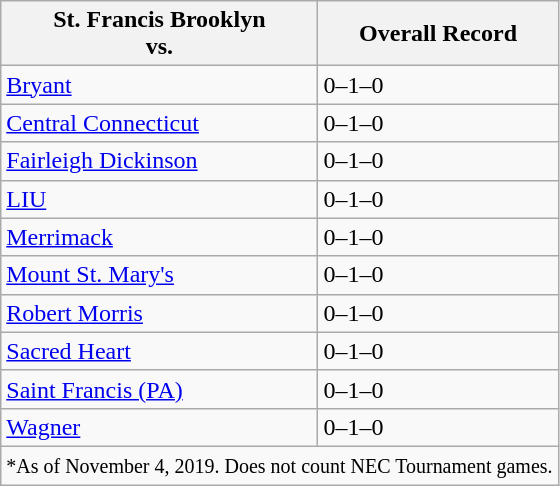<table class="wikitable">
<tr>
<th>St. Francis Brooklyn<br>vs.</th>
<th>Overall Record</th>
</tr>
<tr>
<td><a href='#'>Bryant</a></td>
<td>0–1–0</td>
</tr>
<tr>
<td><a href='#'>Central Connecticut</a></td>
<td>0–1–0</td>
</tr>
<tr>
<td><a href='#'>Fairleigh Dickinson</a></td>
<td>0–1–0</td>
</tr>
<tr>
<td><a href='#'>LIU</a></td>
<td>0–1–0</td>
</tr>
<tr>
<td><a href='#'>Merrimack</a></td>
<td>0–1–0</td>
</tr>
<tr>
<td><a href='#'>Mount St. Mary's</a></td>
<td>0–1–0</td>
</tr>
<tr>
<td><a href='#'>Robert Morris</a></td>
<td>0–1–0</td>
</tr>
<tr>
<td><a href='#'>Sacred Heart</a></td>
<td>0–1–0</td>
</tr>
<tr>
<td><a href='#'>Saint Francis (PA)</a></td>
<td>0–1–0</td>
</tr>
<tr>
<td><a href='#'>Wagner</a></td>
<td>0–1–0</td>
</tr>
<tr>
<td colspan="2"><small>*As of November 4, 2019. Does not count NEC Tournament games.</small></td>
</tr>
</table>
